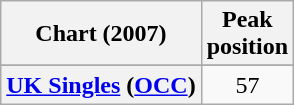<table class="wikitable plainrowheaders" style="text-align:center">
<tr>
<th scope="col">Chart (2007)</th>
<th scope="col">Peak<br>position</th>
</tr>
<tr>
</tr>
<tr>
<th scope="row"><a href='#'>UK Singles</a> (<a href='#'>OCC</a>)</th>
<td>57</td>
</tr>
</table>
